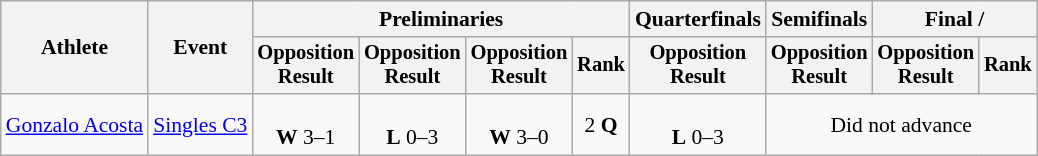<table class=wikitable style="font-size:90%">
<tr>
<th rowspan="2">Athlete</th>
<th rowspan="2">Event</th>
<th colspan="4">Preliminaries</th>
<th>Quarterfinals</th>
<th>Semifinals</th>
<th colspan="2">Final / </th>
</tr>
<tr style="font-size:95%">
<th>Opposition<br>Result</th>
<th>Opposition<br>Result</th>
<th>Opposition<br>Result</th>
<th>Rank</th>
<th>Opposition<br>Result</th>
<th>Opposition<br>Result</th>
<th>Opposition<br>Result</th>
<th>Rank</th>
</tr>
<tr align=center>
<td align=left><a href='#'>Gonzalo Acosta</a></td>
<td align=left><a href='#'>Singles C3</a></td>
<td><br><strong>W</strong> 3–1</td>
<td><br><strong>L</strong> 0–3</td>
<td><br><strong>W</strong> 3–0</td>
<td>2 <strong>Q</strong></td>
<td><br><strong>L</strong> 0–3</td>
<td colspan=3>Did not advance</td>
</tr>
</table>
